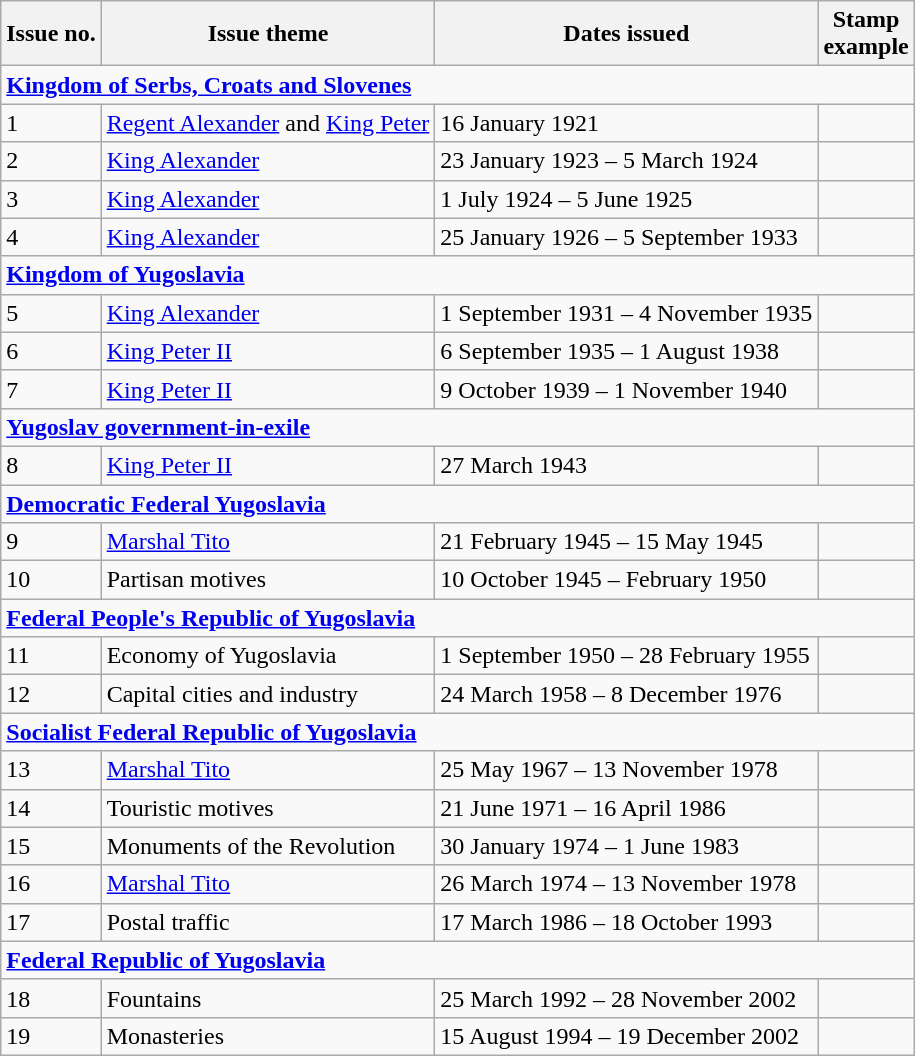<table class="wikitable">
<tr>
<th>Issue no.</th>
<th>Issue theme</th>
<th>Dates issued</th>
<th>Stamp<br>example</th>
</tr>
<tr>
<td colspan="4"><strong><a href='#'>Kingdom of Serbs, Croats and Slovenes</a></strong></td>
</tr>
<tr>
<td>1</td>
<td><a href='#'>Regent Alexander</a> and <a href='#'>King Peter</a></td>
<td>16 January 1921</td>
<td></td>
</tr>
<tr>
<td>2</td>
<td><a href='#'>King Alexander</a></td>
<td>23 January 1923 – 5 March 1924</td>
<td></td>
</tr>
<tr>
<td>3</td>
<td><a href='#'>King Alexander</a></td>
<td>1 July 1924 – 5 June 1925</td>
<td></td>
</tr>
<tr>
<td>4</td>
<td><a href='#'>King Alexander</a></td>
<td>25 January 1926 – 5 September 1933</td>
<td></td>
</tr>
<tr>
<td colspan="4"><strong><a href='#'>Kingdom of Yugoslavia</a></strong></td>
</tr>
<tr>
<td>5</td>
<td><a href='#'>King Alexander</a></td>
<td>1 September 1931 – 4 November 1935</td>
<td></td>
</tr>
<tr>
<td>6</td>
<td><a href='#'>King Peter II</a></td>
<td>6 September 1935 – 1 August 1938</td>
<td></td>
</tr>
<tr>
<td>7</td>
<td><a href='#'>King Peter II</a></td>
<td>9 October 1939 – 1 November 1940</td>
<td></td>
</tr>
<tr>
<td colspan="4"><strong><a href='#'>Yugoslav government-in-exile</a></strong></td>
</tr>
<tr>
<td>8</td>
<td><a href='#'>King Peter II</a></td>
<td>27 March 1943</td>
<td></td>
</tr>
<tr>
<td colspan="4"><strong><a href='#'>Democratic Federal Yugoslavia</a></strong></td>
</tr>
<tr>
<td>9</td>
<td><a href='#'>Marshal Tito</a></td>
<td>21 February 1945 – 15 May 1945</td>
<td></td>
</tr>
<tr>
<td>10</td>
<td>Partisan motives</td>
<td>10 October 1945 – February 1950</td>
<td></td>
</tr>
<tr>
<td colspan="4"><strong><a href='#'>Federal People's Republic of Yugoslavia</a></strong></td>
</tr>
<tr>
<td>11</td>
<td>Economy of Yugoslavia</td>
<td>1 September 1950 – 28 February 1955</td>
<td></td>
</tr>
<tr>
<td>12</td>
<td>Capital cities and industry</td>
<td>24 March 1958 – 8 December 1976</td>
<td></td>
</tr>
<tr>
<td colspan="4"><strong><a href='#'>Socialist Federal Republic of Yugoslavia</a></strong></td>
</tr>
<tr>
<td>13</td>
<td><a href='#'>Marshal Tito</a></td>
<td>25 May 1967 – 13 November 1978</td>
<td></td>
</tr>
<tr>
<td>14</td>
<td>Touristic motives</td>
<td>21 June 1971 – 16 April 1986</td>
<td></td>
</tr>
<tr>
<td>15</td>
<td>Monuments of the Revolution</td>
<td>30 January 1974 – 1 June 1983</td>
<td></td>
</tr>
<tr>
<td>16</td>
<td><a href='#'>Marshal Tito</a></td>
<td>26 March 1974 – 13 November 1978</td>
<td></td>
</tr>
<tr>
<td>17</td>
<td>Postal traffic</td>
<td>17 March 1986 – 18 October 1993</td>
<td></td>
</tr>
<tr>
<td colspan="4"><strong><a href='#'>Federal Republic of Yugoslavia</a></strong></td>
</tr>
<tr>
<td>18</td>
<td>Fountains</td>
<td>25 March 1992 – 28 November 2002</td>
<td></td>
</tr>
<tr>
<td>19</td>
<td>Monasteries</td>
<td>15 August 1994 – 19 December 2002</td>
<td></td>
</tr>
</table>
